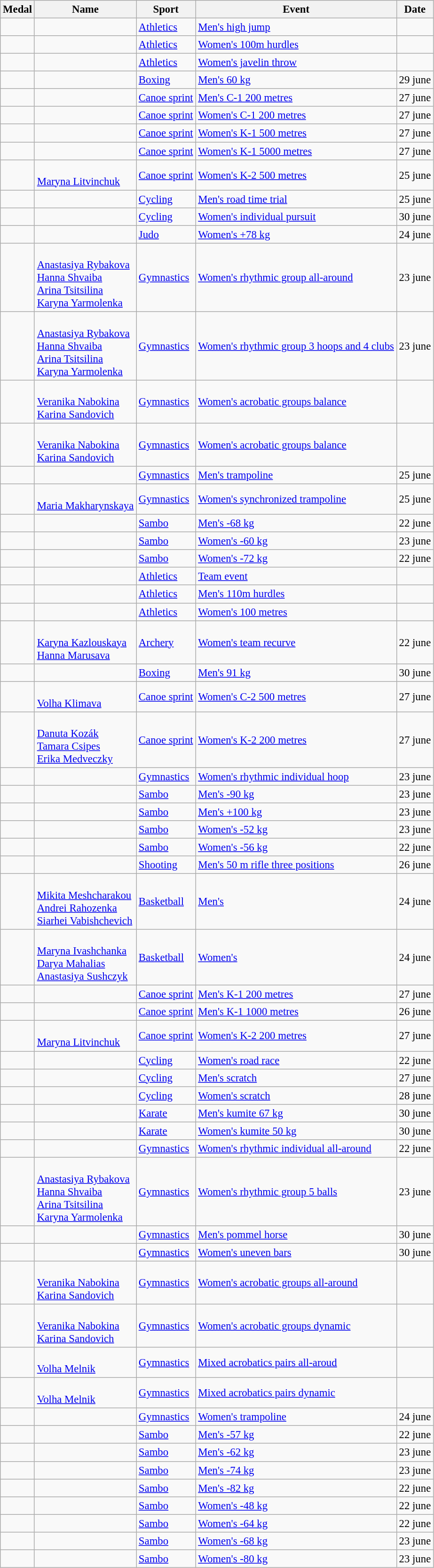<table class="wikitable sortable" style="font-size: 95%;">
<tr>
<th>Medal</th>
<th>Name</th>
<th>Sport</th>
<th>Event</th>
<th>Date</th>
</tr>
<tr>
<td></td>
<td></td>
<td><a href='#'>Athletics</a></td>
<td><a href='#'>Men's high jump</a></td>
<td></td>
</tr>
<tr>
<td></td>
<td></td>
<td><a href='#'>Athletics</a></td>
<td><a href='#'>Women's 100m hurdles</a></td>
<td></td>
</tr>
<tr>
<td></td>
<td></td>
<td><a href='#'>Athletics</a></td>
<td><a href='#'>Women's javelin throw</a></td>
<td></td>
</tr>
<tr>
<td></td>
<td></td>
<td><a href='#'>Boxing</a></td>
<td><a href='#'>Men's 60 kg</a></td>
<td>29 june</td>
</tr>
<tr>
<td></td>
<td></td>
<td><a href='#'>Canoe sprint</a></td>
<td><a href='#'>Men's C-1 200 metres</a></td>
<td>27 june</td>
</tr>
<tr>
<td></td>
<td></td>
<td><a href='#'>Canoe sprint</a></td>
<td><a href='#'>Women's C-1 200 metres</a></td>
<td>27 june</td>
</tr>
<tr>
<td></td>
<td></td>
<td><a href='#'>Canoe sprint</a></td>
<td><a href='#'>Women's K-1 500 metres</a></td>
<td>27 june</td>
</tr>
<tr>
<td></td>
<td></td>
<td><a href='#'>Canoe sprint</a></td>
<td><a href='#'>Women's K-1 5000 metres</a></td>
<td>27 june</td>
</tr>
<tr>
<td></td>
<td><br><a href='#'>Maryna Litvinchuk</a></td>
<td><a href='#'>Canoe sprint</a></td>
<td><a href='#'>Women's K-2 500 metres</a></td>
<td>25 june</td>
</tr>
<tr>
<td></td>
<td></td>
<td><a href='#'>Cycling</a></td>
<td><a href='#'>Men's road time trial</a></td>
<td>25 june</td>
</tr>
<tr>
<td></td>
<td></td>
<td><a href='#'>Cycling</a></td>
<td><a href='#'>Women's individual pursuit</a></td>
<td>30 june</td>
</tr>
<tr>
<td></td>
<td></td>
<td><a href='#'>Judo</a></td>
<td><a href='#'>Women's +78 kg</a></td>
<td>24 june</td>
</tr>
<tr>
<td></td>
<td><br><a href='#'>Anastasiya Rybakova</a><br><a href='#'>Hanna Shvaiba</a><br><a href='#'>Arina Tsitsilina</a><br><a href='#'>Karyna Yarmolenka</a></td>
<td><a href='#'>Gymnastics</a></td>
<td><a href='#'>Women's rhythmic group all-around</a></td>
<td>23 june</td>
</tr>
<tr>
<td></td>
<td><br><a href='#'>Anastasiya Rybakova</a><br><a href='#'>Hanna Shvaiba</a><br><a href='#'>Arina Tsitsilina</a><br><a href='#'>Karyna Yarmolenka</a></td>
<td><a href='#'>Gymnastics</a></td>
<td><a href='#'>Women's rhythmic group 3 hoops and 4 clubs</a></td>
<td>23 june</td>
</tr>
<tr>
<td></td>
<td><br><a href='#'>Veranika Nabokina</a><br><a href='#'>Karina Sandovich</a></td>
<td><a href='#'>Gymnastics</a></td>
<td><a href='#'>Women's acrobatic groups balance</a></td>
<td></td>
</tr>
<tr>
<td></td>
<td><br><a href='#'>Veranika Nabokina</a><br><a href='#'>Karina Sandovich</a></td>
<td><a href='#'>Gymnastics</a></td>
<td><a href='#'>Women's acrobatic groups balance</a></td>
<td></td>
</tr>
<tr>
<td></td>
<td></td>
<td><a href='#'>Gymnastics</a></td>
<td><a href='#'>Men's trampoline</a></td>
<td>25 june</td>
</tr>
<tr>
<td></td>
<td><br><a href='#'>Maria Makharynskaya</a></td>
<td><a href='#'>Gymnastics</a></td>
<td><a href='#'>Women's synchronized trampoline</a></td>
<td>25 june</td>
</tr>
<tr>
<td></td>
<td></td>
<td><a href='#'>Sambo</a></td>
<td><a href='#'>Men's -68 kg</a></td>
<td>22 june</td>
</tr>
<tr>
<td></td>
<td></td>
<td><a href='#'>Sambo</a></td>
<td><a href='#'>Women's -60 kg</a></td>
<td>23 june</td>
</tr>
<tr>
<td></td>
<td></td>
<td><a href='#'>Sambo</a></td>
<td><a href='#'>Women's -72 kg</a></td>
<td>22 june</td>
</tr>
<tr>
<td></td>
<td></td>
<td><a href='#'>Athletics</a></td>
<td><a href='#'>Team event</a></td>
<td></td>
</tr>
<tr>
<td></td>
<td></td>
<td><a href='#'>Athletics</a></td>
<td><a href='#'>Men's 110m hurdles</a></td>
<td></td>
</tr>
<tr>
<td></td>
<td></td>
<td><a href='#'>Athletics</a></td>
<td><a href='#'>Women's 100 metres</a></td>
<td></td>
</tr>
<tr>
<td></td>
<td><br><a href='#'>Karyna Kazlouskaya</a><br><a href='#'>Hanna Marusava</a></td>
<td><a href='#'>Archery</a></td>
<td><a href='#'>Women's team recurve</a></td>
<td>22 june</td>
</tr>
<tr>
<td></td>
<td></td>
<td><a href='#'>Boxing</a></td>
<td><a href='#'>Men's 91 kg</a></td>
<td>30 june</td>
</tr>
<tr>
<td></td>
<td><br><a href='#'>Volha Klimava</a></td>
<td><a href='#'>Canoe sprint</a></td>
<td><a href='#'>Women's C-2 500 metres</a></td>
<td>27 june</td>
</tr>
<tr>
<td></td>
<td><br><a href='#'>Danuta Kozák</a><br><a href='#'>Tamara Csipes</a><br><a href='#'>Erika Medveczky</a></td>
<td><a href='#'>Canoe sprint</a></td>
<td><a href='#'>Women's K-2 200 metres</a></td>
<td>27 june</td>
</tr>
<tr>
<td></td>
<td></td>
<td><a href='#'>Gymnastics</a></td>
<td><a href='#'>Women's rhythmic individual hoop</a></td>
<td>23 june</td>
</tr>
<tr>
<td></td>
<td></td>
<td><a href='#'>Sambo</a></td>
<td><a href='#'>Men's -90 kg</a></td>
<td>23 june</td>
</tr>
<tr>
<td></td>
<td></td>
<td><a href='#'>Sambo</a></td>
<td><a href='#'>Men's +100 kg</a></td>
<td>23 june</td>
</tr>
<tr>
<td></td>
<td></td>
<td><a href='#'>Sambo</a></td>
<td><a href='#'>Women's -52 kg</a></td>
<td>23 june</td>
</tr>
<tr>
<td></td>
<td></td>
<td><a href='#'>Sambo</a></td>
<td><a href='#'>Women's -56 kg</a></td>
<td>22 june</td>
</tr>
<tr>
<td></td>
<td></td>
<td><a href='#'>Shooting</a></td>
<td><a href='#'>Men's 50 m rifle three positions</a></td>
<td>26 june</td>
</tr>
<tr>
<td></td>
<td><br><a href='#'>Mikita Meshcharakou</a><br><a href='#'>Andrei Rahozenka</a><br><a href='#'>Siarhei Vabishchevich</a></td>
<td><a href='#'>Basketball</a></td>
<td><a href='#'>Men's</a></td>
<td>24 june</td>
</tr>
<tr>
<td></td>
<td><br><a href='#'>Maryna Ivashchanka</a><br><a href='#'>Darya Mahalias</a><br><a href='#'>Anastasiya Sushczyk</a></td>
<td><a href='#'>Basketball</a></td>
<td><a href='#'>Women's</a></td>
<td>24 june</td>
</tr>
<tr>
<td></td>
<td></td>
<td><a href='#'>Canoe sprint</a></td>
<td><a href='#'>Men's K-1 200 metres</a></td>
<td>27 june</td>
</tr>
<tr>
<td></td>
<td></td>
<td><a href='#'>Canoe sprint</a></td>
<td><a href='#'>Men's K-1 1000 metres</a></td>
<td>26 june</td>
</tr>
<tr>
<td></td>
<td><br><a href='#'>Maryna Litvinchuk</a></td>
<td><a href='#'>Canoe sprint</a></td>
<td><a href='#'>Women's K-2 200 metres</a></td>
<td>27 june</td>
</tr>
<tr>
<td></td>
<td></td>
<td><a href='#'>Cycling</a></td>
<td><a href='#'>Women's road race</a></td>
<td>22 june</td>
</tr>
<tr>
<td></td>
<td></td>
<td><a href='#'>Cycling</a></td>
<td><a href='#'>Men's scratch</a></td>
<td>27 june</td>
</tr>
<tr>
<td></td>
<td></td>
<td><a href='#'>Cycling</a></td>
<td><a href='#'>Women's scratch</a></td>
<td>28 june</td>
</tr>
<tr>
<td></td>
<td></td>
<td><a href='#'>Karate</a></td>
<td><a href='#'>Men's kumite 67 kg</a></td>
<td>30 june</td>
</tr>
<tr>
<td></td>
<td></td>
<td><a href='#'>Karate</a></td>
<td><a href='#'>Women's kumite 50 kg</a></td>
<td>30 june</td>
</tr>
<tr>
<td></td>
<td></td>
<td><a href='#'>Gymnastics</a></td>
<td><a href='#'>Women's rhythmic individual all-around</a></td>
<td>22 june</td>
</tr>
<tr>
<td></td>
<td><br><a href='#'>Anastasiya Rybakova</a><br><a href='#'>Hanna Shvaiba</a><br><a href='#'>Arina Tsitsilina</a><br><a href='#'>Karyna Yarmolenka</a></td>
<td><a href='#'>Gymnastics</a></td>
<td><a href='#'>Women's rhythmic group 5 balls</a></td>
<td>23 june</td>
</tr>
<tr>
<td></td>
<td></td>
<td><a href='#'>Gymnastics</a></td>
<td><a href='#'>Men's pommel horse</a></td>
<td>30 june</td>
</tr>
<tr>
<td></td>
<td></td>
<td><a href='#'>Gymnastics</a></td>
<td><a href='#'>Women's uneven bars</a></td>
<td>30 june</td>
</tr>
<tr>
<td></td>
<td><br><a href='#'>Veranika Nabokina</a><br><a href='#'>Karina Sandovich</a></td>
<td><a href='#'>Gymnastics</a></td>
<td><a href='#'>Women's acrobatic groups all-around</a></td>
<td></td>
</tr>
<tr>
<td></td>
<td><br><a href='#'>Veranika Nabokina</a><br><a href='#'>Karina Sandovich</a></td>
<td><a href='#'>Gymnastics</a></td>
<td><a href='#'>Women's acrobatic groups dynamic</a></td>
<td></td>
</tr>
<tr>
<td></td>
<td><br><a href='#'>Volha Melnik</a></td>
<td><a href='#'>Gymnastics</a></td>
<td><a href='#'>Mixed acrobatics pairs all-aroud</a></td>
<td></td>
</tr>
<tr>
<td></td>
<td><br><a href='#'>Volha Melnik</a></td>
<td><a href='#'>Gymnastics</a></td>
<td><a href='#'>Mixed acrobatics pairs dynamic</a></td>
<td></td>
</tr>
<tr>
<td></td>
<td></td>
<td><a href='#'>Gymnastics</a></td>
<td><a href='#'>Women's trampoline</a></td>
<td>24 june</td>
</tr>
<tr>
<td></td>
<td></td>
<td><a href='#'>Sambo</a></td>
<td><a href='#'>Men's -57 kg</a></td>
<td>22 june</td>
</tr>
<tr>
<td></td>
<td></td>
<td><a href='#'>Sambo</a></td>
<td><a href='#'>Men's -62 kg</a></td>
<td>23 june</td>
</tr>
<tr>
<td></td>
<td></td>
<td><a href='#'>Sambo</a></td>
<td><a href='#'>Men's -74 kg</a></td>
<td>23 june</td>
</tr>
<tr>
<td></td>
<td></td>
<td><a href='#'>Sambo</a></td>
<td><a href='#'>Men's -82 kg</a></td>
<td>22 june</td>
</tr>
<tr>
<td></td>
<td></td>
<td><a href='#'>Sambo</a></td>
<td><a href='#'>Women's -48 kg</a></td>
<td>22 june</td>
</tr>
<tr>
<td></td>
<td></td>
<td><a href='#'>Sambo</a></td>
<td><a href='#'>Women's -64 kg</a></td>
<td>22 june</td>
</tr>
<tr>
<td></td>
<td></td>
<td><a href='#'>Sambo</a></td>
<td><a href='#'>Women's -68 kg</a></td>
<td>23 june</td>
</tr>
<tr>
<td></td>
<td></td>
<td><a href='#'>Sambo</a></td>
<td><a href='#'>Women's -80 kg</a></td>
<td>23 june</td>
</tr>
</table>
